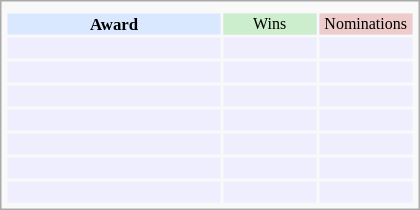<table class="infobox" style="width: 25em; text-align: left; font-size: 70%; vertical-align: middle;">
<tr>
<td colspan="3" style="text-align:center;"></td>
</tr>
<tr bgcolor=#D9E8FF style="text-align:center;">
<th style="vertical-align: middle;">Award</th>
<td style="background:#cceecc; font-size:8pt;" width="60px">Wins</td>
<td style="background:#eecccc; font-size:8pt;" width="60px">Nominations</td>
</tr>
<tr bgcolor=#eeeeff>
<td align="center"><br></td>
<td></td>
<td></td>
</tr>
<tr bgcolor=#eeeeff>
<td align="center"><br></td>
<td></td>
<td></td>
</tr>
<tr bgcolor=#eeeeff>
<td align="center"><br></td>
<td></td>
<td></td>
</tr>
<tr bgcolor=#eeeeff>
<td align="center"><br></td>
<td></td>
<td></td>
</tr>
<tr bgcolor=#eeeeff>
<td align="center"><br></td>
<td></td>
<td></td>
</tr>
<tr bgcolor=#eeeeff>
<td align="center"><br></td>
<td></td>
<td></td>
</tr>
<tr bgcolor=#eeeeff>
<td align="center"><br></td>
<td></td>
<td></td>
</tr>
</table>
